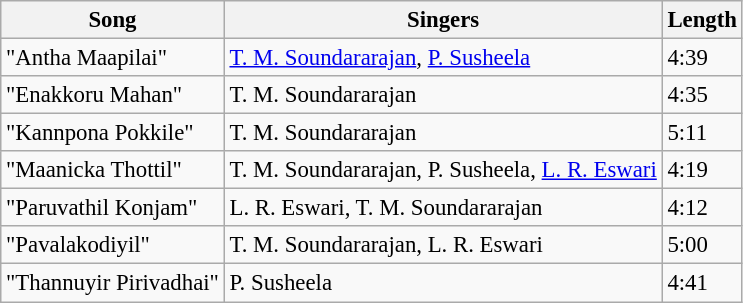<table class="wikitable" style="font-size:95%;">
<tr>
<th>Song</th>
<th>Singers</th>
<th>Length</th>
</tr>
<tr>
<td>"Antha Maapilai"</td>
<td><a href='#'>T. M. Soundararajan</a>, <a href='#'>P. Susheela</a></td>
<td>4:39</td>
</tr>
<tr>
<td>"Enakkoru Mahan"</td>
<td>T. M. Soundararajan</td>
<td>4:35</td>
</tr>
<tr>
<td>"Kannpona Pokkile"</td>
<td>T. M. Soundararajan</td>
<td>5:11</td>
</tr>
<tr>
<td>"Maanicka Thottil"</td>
<td>T. M. Soundararajan, P. Susheela, <a href='#'>L. R. Eswari</a></td>
<td>4:19</td>
</tr>
<tr>
<td>"Paruvathil Konjam"</td>
<td>L. R. Eswari, T. M. Soundararajan</td>
<td>4:12</td>
</tr>
<tr>
<td>"Pavalakodiyil"</td>
<td>T. M. Soundararajan, L. R. Eswari</td>
<td>5:00</td>
</tr>
<tr>
<td>"Thannuyir Pirivadhai"</td>
<td>P. Susheela</td>
<td>4:41</td>
</tr>
</table>
